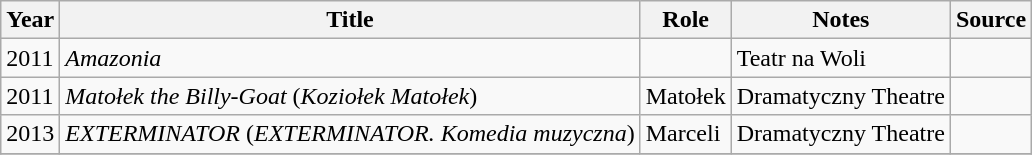<table class="wikitable sortable">
<tr>
<th>Year</th>
<th>Title</th>
<th>Role</th>
<th class="unsortable">Notes</th>
<th class="unsortable">Source</th>
</tr>
<tr>
<td>2011</td>
<td><em>Amazonia</em></td>
<td></td>
<td>Teatr na Woli</td>
<td></td>
</tr>
<tr>
<td>2011</td>
<td><em>Matołek the Billy-Goat</em> (<em>Koziołek Matołek</em>)</td>
<td>Matołek</td>
<td>Dramatyczny Theatre</td>
<td></td>
</tr>
<tr>
<td>2013</td>
<td><em>EXTERMINATOR</em> (<em>EXTERMINATOR. Komedia muzyczna</em>)</td>
<td>Marceli</td>
<td>Dramatyczny Theatre</td>
<td></td>
</tr>
<tr>
</tr>
</table>
